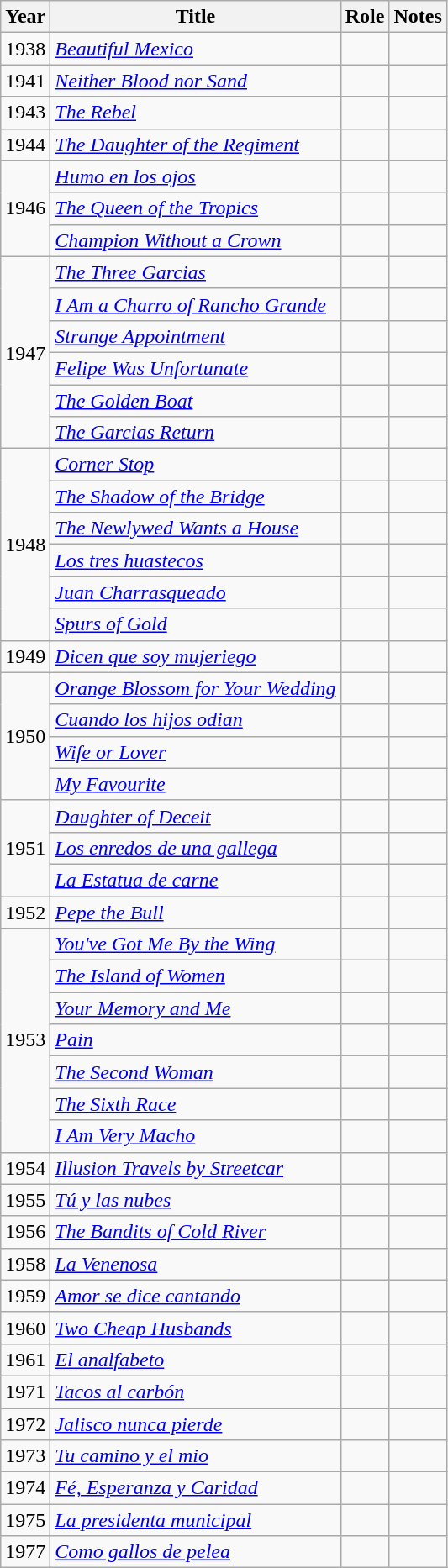<table class="wikitable sortable">
<tr>
<th>Year</th>
<th>Title</th>
<th>Role</th>
<th class="unsortable">Notes</th>
</tr>
<tr>
<td>1938</td>
<td><em><a href='#'>Beautiful Mexico</a></em></td>
<td></td>
<td></td>
</tr>
<tr>
<td>1941</td>
<td><em><a href='#'>Neither Blood nor Sand</a></em></td>
<td></td>
<td></td>
</tr>
<tr>
<td>1943</td>
<td><em><a href='#'>The Rebel</a></em></td>
<td></td>
<td></td>
</tr>
<tr>
<td>1944</td>
<td><em><a href='#'>The Daughter of the Regiment</a></em></td>
<td></td>
<td></td>
</tr>
<tr>
<td rowspan=3>1946</td>
<td><em><a href='#'>Humo en los ojos</a></em></td>
<td></td>
<td></td>
</tr>
<tr>
<td><em><a href='#'>The Queen of the Tropics</a></em></td>
<td></td>
<td></td>
</tr>
<tr>
<td><em><a href='#'>Champion Without a Crown</a></em></td>
<td></td>
<td></td>
</tr>
<tr>
<td rowspan=6>1947</td>
<td><em><a href='#'>The Three Garcias</a></em></td>
<td></td>
<td></td>
</tr>
<tr>
<td><em><a href='#'>I Am a Charro of Rancho Grande</a></em></td>
<td></td>
<td></td>
</tr>
<tr>
<td><em><a href='#'>Strange Appointment</a></em></td>
<td></td>
<td></td>
</tr>
<tr>
<td><em><a href='#'>Felipe Was Unfortunate</a></em></td>
<td></td>
<td></td>
</tr>
<tr>
<td><em><a href='#'>The Golden Boat</a></em></td>
<td></td>
<td></td>
</tr>
<tr>
<td><em><a href='#'>The Garcias Return</a></em></td>
<td></td>
<td></td>
</tr>
<tr>
<td rowspan=6>1948</td>
<td><em><a href='#'>Corner Stop</a></em></td>
<td></td>
<td></td>
</tr>
<tr>
<td><em><a href='#'>The Shadow of the Bridge</a></em></td>
<td></td>
<td></td>
</tr>
<tr>
<td><em><a href='#'>The Newlywed Wants a House</a></em></td>
<td></td>
<td></td>
</tr>
<tr>
<td><em><a href='#'>Los tres huastecos</a></em></td>
<td></td>
<td></td>
</tr>
<tr>
<td><em><a href='#'>Juan Charrasqueado</a></em></td>
<td></td>
<td></td>
</tr>
<tr>
<td><em><a href='#'>Spurs of Gold</a></em></td>
<td></td>
<td></td>
</tr>
<tr>
<td>1949</td>
<td><em><a href='#'>Dicen que soy mujeriego</a></em></td>
<td></td>
<td></td>
</tr>
<tr>
<td rowspan=4>1950</td>
<td><em><a href='#'>Orange Blossom for Your Wedding</a></em></td>
<td></td>
<td></td>
</tr>
<tr>
<td><em><a href='#'>Cuando los hijos odian</a></em></td>
<td></td>
<td></td>
</tr>
<tr>
<td><em><a href='#'>Wife or Lover</a></em></td>
<td></td>
<td></td>
</tr>
<tr>
<td><em><a href='#'>My Favourite</a></em></td>
<td></td>
<td></td>
</tr>
<tr>
<td rowspan=3>1951</td>
<td><em><a href='#'>Daughter of Deceit</a></em></td>
<td></td>
<td></td>
</tr>
<tr>
<td><em><a href='#'>Los enredos de una gallega</a></em></td>
<td></td>
<td></td>
</tr>
<tr>
<td><em><a href='#'>La Estatua de carne</a></em></td>
<td></td>
<td></td>
</tr>
<tr>
<td>1952</td>
<td><em><a href='#'>Pepe the Bull</a></em></td>
<td></td>
<td></td>
</tr>
<tr>
<td rowspan=7>1953</td>
<td><em><a href='#'>You've Got Me By the Wing</a></em></td>
<td></td>
<td></td>
</tr>
<tr>
<td><em><a href='#'>The Island of Women</a></em></td>
<td></td>
<td></td>
</tr>
<tr>
<td><em><a href='#'>Your Memory and Me</a></em></td>
<td></td>
<td></td>
</tr>
<tr>
<td><em><a href='#'>Pain</a></em></td>
<td></td>
<td></td>
</tr>
<tr>
<td><em><a href='#'>The Second Woman</a></em></td>
<td></td>
<td></td>
</tr>
<tr>
<td><em><a href='#'>The Sixth Race</a></em></td>
<td></td>
<td></td>
</tr>
<tr>
<td><em><a href='#'>I Am Very Macho</a></em></td>
<td></td>
<td></td>
</tr>
<tr>
<td>1954</td>
<td><em><a href='#'>Illusion Travels by Streetcar</a></em></td>
<td></td>
<td></td>
</tr>
<tr>
<td>1955</td>
<td><em><a href='#'>Tú y las nubes</a></em></td>
<td></td>
<td></td>
</tr>
<tr>
<td>1956</td>
<td><em><a href='#'>The Bandits of Cold River</a></em></td>
<td></td>
<td></td>
</tr>
<tr>
<td>1958</td>
<td><em><a href='#'>La Venenosa</a></em></td>
<td></td>
<td></td>
</tr>
<tr>
<td>1959</td>
<td><em><a href='#'>Amor se dice cantando</a></em></td>
<td></td>
<td></td>
</tr>
<tr>
<td>1960</td>
<td><em><a href='#'>Two Cheap Husbands</a></em></td>
<td></td>
<td></td>
</tr>
<tr>
<td>1961</td>
<td><em><a href='#'>El analfabeto</a></em></td>
<td></td>
<td></td>
</tr>
<tr>
<td>1971</td>
<td><em><a href='#'>Tacos al carbón</a></em></td>
<td></td>
<td></td>
</tr>
<tr>
<td>1972</td>
<td><em><a href='#'>Jalisco nunca pierde</a></em></td>
<td></td>
<td></td>
</tr>
<tr>
<td>1973</td>
<td><em><a href='#'>Tu camino y el mio</a></em></td>
<td></td>
<td></td>
</tr>
<tr>
<td>1974</td>
<td><em><a href='#'>Fé, Esperanza y Caridad</a></em></td>
<td></td>
<td></td>
</tr>
<tr>
<td>1975</td>
<td><em><a href='#'>La presidenta municipal</a></em></td>
<td></td>
<td></td>
</tr>
<tr>
<td>1977</td>
<td><em><a href='#'>Como gallos de pelea</a></em></td>
<td></td>
<td></td>
</tr>
</table>
